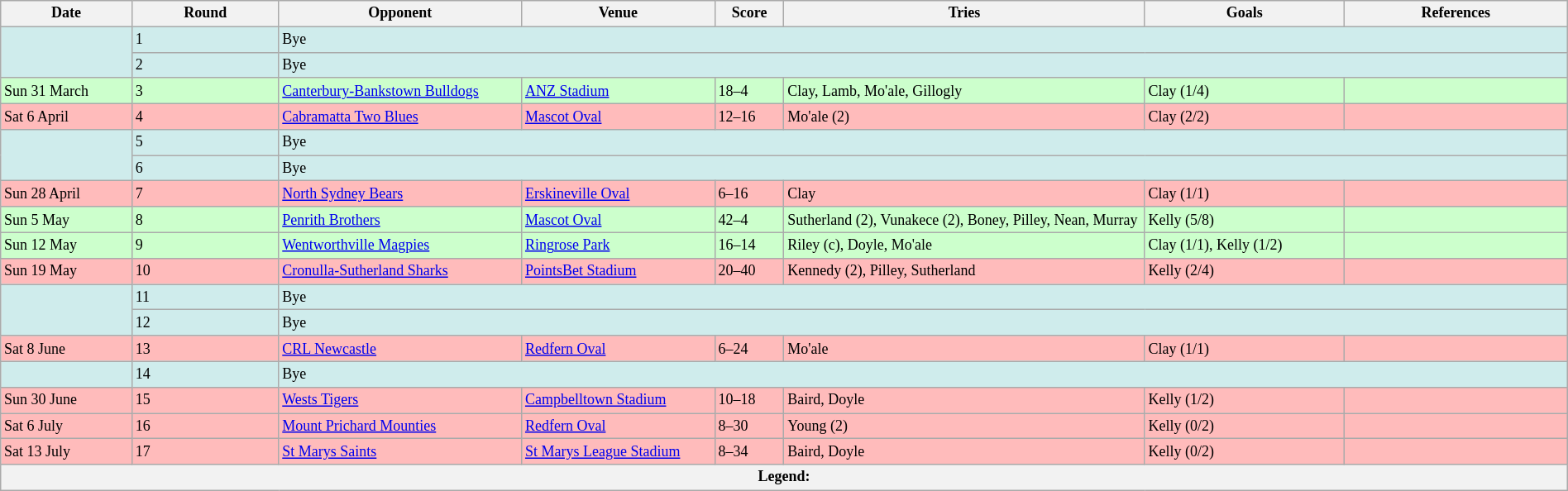<table class="wikitable" width="100%" style="font-size:75%;">
<tr>
<th width="100">Date</th>
<th>Round</th>
<th width="190">Opponent</th>
<th width="150">Venue</th>
<th width="50">Score</th>
<th width="285">Tries</th>
<th width="155">Goals</th>
<th>References</th>
</tr>
<tr bgcolor="#cfecec">
<td rowspan="2"></td>
<td>1</td>
<td colspan="6">Bye</td>
</tr>
<tr bgcolor="#cfecec">
<td>2</td>
<td colspan="6">Bye</td>
</tr>
<tr bgcolor="#CCFFCC">
<td>Sun 31 March</td>
<td>3</td>
<td> <a href='#'>Canterbury-Bankstown Bulldogs</a></td>
<td><a href='#'>ANZ Stadium</a></td>
<td>18–4</td>
<td>Clay, Lamb, Mo'ale, Gillogly</td>
<td>Clay (1/4)</td>
<td></td>
</tr>
<tr bgcolor="#FFBBBB">
<td>Sat 6 April</td>
<td>4</td>
<td> <a href='#'>Cabramatta Two Blues</a></td>
<td><a href='#'>Mascot Oval</a></td>
<td>12–16</td>
<td>Mo'ale (2)</td>
<td>Clay (2/2)</td>
<td></td>
</tr>
<tr bgcolor="#cfecec">
<td rowspan="2"></td>
<td>5</td>
<td colspan="6">Bye</td>
</tr>
<tr bgcolor="#cfecec">
<td>6</td>
<td colspan="6">Bye</td>
</tr>
<tr bgcolor="#FFBBBB">
<td>Sun 28 April</td>
<td>7</td>
<td> <a href='#'>North Sydney Bears</a></td>
<td><a href='#'>Erskineville Oval</a></td>
<td>6–16</td>
<td>Clay</td>
<td>Clay (1/1)</td>
<td></td>
</tr>
<tr bgcolor="#CCFFCC">
<td>Sun 5 May</td>
<td>8</td>
<td> <a href='#'>Penrith Brothers</a></td>
<td><a href='#'>Mascot Oval</a></td>
<td>42–4</td>
<td>Sutherland (2), Vunakece (2), Boney, Pilley, Nean, Murray</td>
<td>Kelly (5/8)</td>
<td></td>
</tr>
<tr bgcolor="#CCFFCC">
<td>Sun 12 May</td>
<td>9</td>
<td> <a href='#'>Wentworthville Magpies</a></td>
<td><a href='#'>Ringrose Park</a></td>
<td>16–14</td>
<td>Riley (c), Doyle, Mo'ale</td>
<td>Clay (1/1), Kelly (1/2)</td>
<td></td>
</tr>
<tr bgcolor="#FFBBBB">
<td>Sun 19 May</td>
<td>10</td>
<td> <a href='#'>Cronulla-Sutherland Sharks</a></td>
<td><a href='#'>PointsBet Stadium</a></td>
<td>20–40</td>
<td>Kennedy (2), Pilley, Sutherland</td>
<td>Kelly (2/4)</td>
<td></td>
</tr>
<tr bgcolor="#cfecec">
<td rowspan="2"></td>
<td>11</td>
<td colspan="6">Bye</td>
</tr>
<tr bgcolor="#cfecec">
<td>12</td>
<td colspan="6">Bye</td>
</tr>
<tr bgcolor="#FFBBBB">
<td>Sat 8 June</td>
<td>13</td>
<td> <a href='#'>CRL Newcastle</a></td>
<td><a href='#'>Redfern Oval</a></td>
<td>6–24</td>
<td>Mo'ale</td>
<td>Clay (1/1)</td>
<td></td>
</tr>
<tr bgcolor="#cfecec">
<td></td>
<td>14</td>
<td colspan="6">Bye</td>
</tr>
<tr bgcolor="#FFBBBB">
<td>Sun 30 June</td>
<td>15</td>
<td> <a href='#'>Wests Tigers</a></td>
<td><a href='#'>Campbelltown Stadium</a></td>
<td>10–18</td>
<td>Baird, Doyle</td>
<td>Kelly (1/2)</td>
<td></td>
</tr>
<tr bgcolor="#FFBBBB">
<td>Sat 6 July</td>
<td>16</td>
<td> <a href='#'>Mount Prichard Mounties</a></td>
<td><a href='#'>Redfern Oval</a></td>
<td>8–30</td>
<td>Young (2)</td>
<td>Kelly (0/2)</td>
<td></td>
</tr>
<tr bgcolor="#FFBBBB">
<td>Sat 13 July</td>
<td>17</td>
<td> <a href='#'>St Marys Saints</a></td>
<td><a href='#'>St Marys League Stadium</a></td>
<td>8–34</td>
<td>Baird, Doyle</td>
<td>Kelly (0/2)</td>
<td></td>
</tr>
<tr>
<th colspan="8"><strong>Legend</strong>:    </th>
</tr>
</table>
